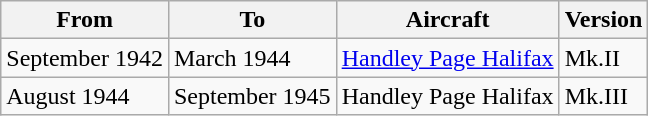<table class="wikitable">
<tr>
<th>From</th>
<th>To</th>
<th>Aircraft</th>
<th>Version</th>
</tr>
<tr>
<td>September 1942</td>
<td>March 1944</td>
<td><a href='#'>Handley Page Halifax</a></td>
<td>Mk.II</td>
</tr>
<tr>
<td>August 1944</td>
<td>September 1945</td>
<td>Handley Page Halifax</td>
<td>Mk.III</td>
</tr>
</table>
